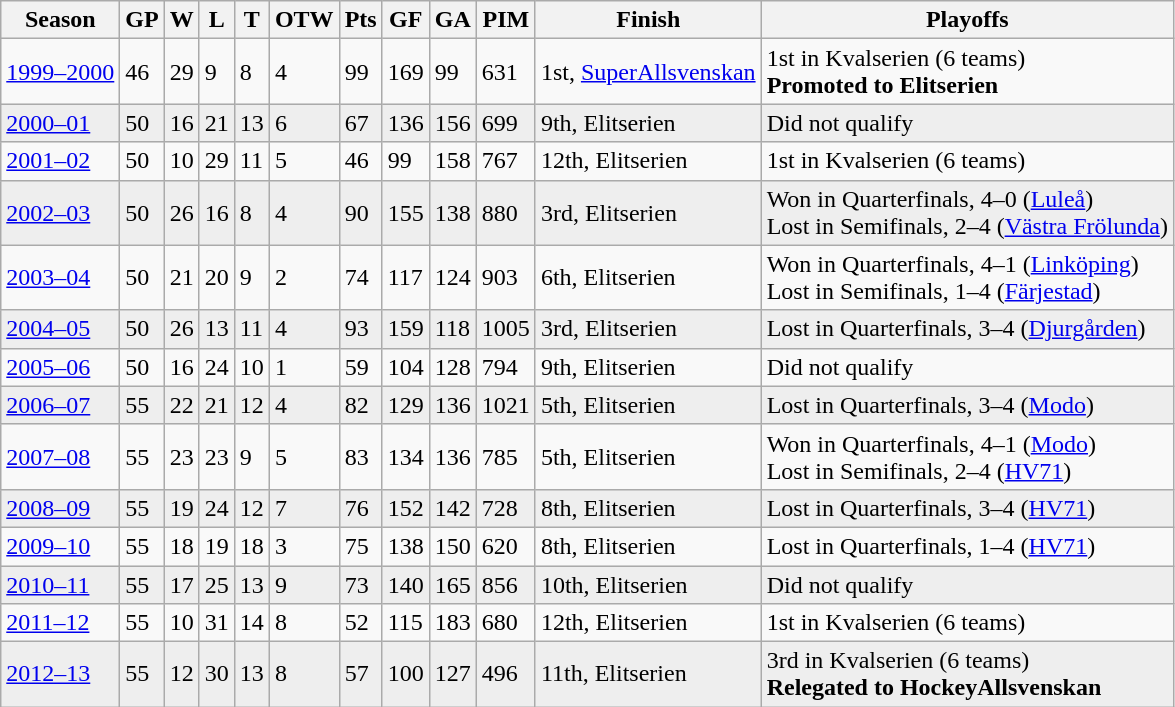<table class="wikitable">
<tr>
<th>Season</th>
<th>GP</th>
<th>W</th>
<th>L</th>
<th>T</th>
<th>OTW</th>
<th>Pts</th>
<th>GF</th>
<th>GA</th>
<th>PIM</th>
<th>Finish</th>
<th>Playoffs</th>
</tr>
<tr>
<td><a href='#'>1999–2000</a></td>
<td>46</td>
<td>29</td>
<td>9</td>
<td>8</td>
<td>4</td>
<td>99</td>
<td>169</td>
<td>99</td>
<td>631</td>
<td>1st, <a href='#'>SuperAllsvenskan</a></td>
<td>1st in Kvalserien (6 teams) <br> <strong>Promoted to Elitserien</strong></td>
</tr>
<tr bgcolor="#eeeeee">
<td><a href='#'>2000–01</a></td>
<td>50</td>
<td>16</td>
<td>21</td>
<td>13</td>
<td>6</td>
<td>67</td>
<td>136</td>
<td>156</td>
<td>699</td>
<td>9th, Elitserien</td>
<td>Did not qualify</td>
</tr>
<tr>
<td><a href='#'>2001–02</a></td>
<td>50</td>
<td>10</td>
<td>29</td>
<td>11</td>
<td>5</td>
<td>46</td>
<td>99</td>
<td>158</td>
<td>767</td>
<td>12th, Elitserien</td>
<td>1st in Kvalserien (6 teams)</td>
</tr>
<tr bgcolor="#eeeeee">
<td><a href='#'>2002–03</a></td>
<td>50</td>
<td>26</td>
<td>16</td>
<td>8</td>
<td>4</td>
<td>90</td>
<td>155</td>
<td>138</td>
<td>880</td>
<td>3rd, Elitserien</td>
<td>Won in Quarterfinals, 4–0 (<a href='#'>Luleå</a>) <br> Lost in Semifinals, 2–4 (<a href='#'>Västra Frölunda</a>)</td>
</tr>
<tr>
<td><a href='#'>2003–04</a></td>
<td>50</td>
<td>21</td>
<td>20</td>
<td>9</td>
<td>2</td>
<td>74</td>
<td>117</td>
<td>124</td>
<td>903</td>
<td>6th, Elitserien</td>
<td>Won in Quarterfinals, 4–1 (<a href='#'>Linköping</a>) <br> Lost in Semifinals, 1–4 (<a href='#'>Färjestad</a>)</td>
</tr>
<tr bgcolor="#eeeeee">
<td><a href='#'>2004–05</a></td>
<td>50</td>
<td>26</td>
<td>13</td>
<td>11</td>
<td>4</td>
<td>93</td>
<td>159</td>
<td>118</td>
<td>1005</td>
<td>3rd, Elitserien</td>
<td>Lost in Quarterfinals, 3–4 (<a href='#'>Djurgården</a>)</td>
</tr>
<tr>
<td><a href='#'>2005–06</a></td>
<td>50</td>
<td>16</td>
<td>24</td>
<td>10</td>
<td>1</td>
<td>59</td>
<td>104</td>
<td>128</td>
<td>794</td>
<td>9th, Elitserien</td>
<td>Did not qualify</td>
</tr>
<tr bgcolor="#eeeeee">
<td><a href='#'>2006–07</a></td>
<td>55</td>
<td>22</td>
<td>21</td>
<td>12</td>
<td>4</td>
<td>82</td>
<td>129</td>
<td>136</td>
<td>1021</td>
<td>5th, Elitserien</td>
<td>Lost in Quarterfinals, 3–4 (<a href='#'>Modo</a>)</td>
</tr>
<tr>
<td><a href='#'>2007–08</a></td>
<td>55</td>
<td>23</td>
<td>23</td>
<td>9</td>
<td>5</td>
<td>83</td>
<td>134</td>
<td>136</td>
<td>785</td>
<td>5th, Elitserien</td>
<td>Won in Quarterfinals, 4–1 (<a href='#'>Modo</a>) <br> Lost in Semifinals, 2–4 (<a href='#'>HV71</a>)</td>
</tr>
<tr bgcolor="#eeeeee">
<td><a href='#'>2008–09</a></td>
<td>55</td>
<td>19</td>
<td>24</td>
<td>12</td>
<td>7</td>
<td>76</td>
<td>152</td>
<td>142</td>
<td>728</td>
<td>8th, Elitserien</td>
<td>Lost in Quarterfinals, 3–4 (<a href='#'>HV71</a>)</td>
</tr>
<tr>
<td><a href='#'>2009–10</a></td>
<td>55</td>
<td>18</td>
<td>19</td>
<td>18</td>
<td>3</td>
<td>75</td>
<td>138</td>
<td>150</td>
<td>620</td>
<td>8th, Elitserien</td>
<td>Lost in Quarterfinals, 1–4 (<a href='#'>HV71</a>)</td>
</tr>
<tr bgcolor="#eeeeee">
<td><a href='#'>2010–11</a></td>
<td>55</td>
<td>17</td>
<td>25</td>
<td>13</td>
<td>9</td>
<td>73</td>
<td>140</td>
<td>165</td>
<td>856</td>
<td>10th, Elitserien</td>
<td>Did not qualify</td>
</tr>
<tr>
<td><a href='#'>2011–12</a></td>
<td>55</td>
<td>10</td>
<td>31</td>
<td>14</td>
<td>8</td>
<td>52</td>
<td>115</td>
<td>183</td>
<td>680</td>
<td>12th, Elitserien</td>
<td>1st in Kvalserien (6 teams)</td>
</tr>
<tr bgcolor="#eeeeee">
<td><a href='#'>2012–13</a></td>
<td>55</td>
<td>12</td>
<td>30</td>
<td>13</td>
<td>8</td>
<td>57</td>
<td>100</td>
<td>127</td>
<td>496</td>
<td>11th, Elitserien</td>
<td>3rd in Kvalserien (6 teams)<br> <strong>Relegated to HockeyAllsvenskan</strong></td>
</tr>
</table>
